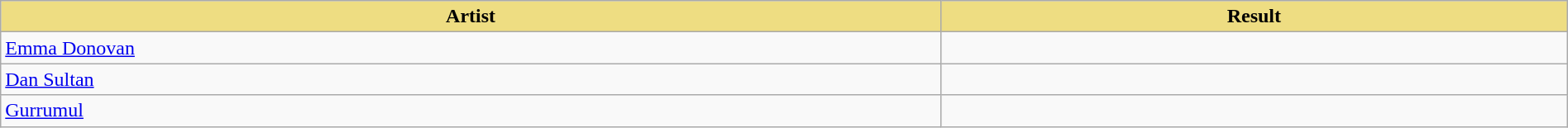<table class="wikitable" width=100%>
<tr>
<th style="width:15%;background:#EEDD82;">Artist</th>
<th style="width:10%;background:#EEDD82;">Result</th>
</tr>
<tr>
<td><a href='#'>Emma Donovan</a></td>
<td></td>
</tr>
<tr>
<td><a href='#'>Dan Sultan</a></td>
<td></td>
</tr>
<tr>
<td><a href='#'>Gurrumul</a></td>
<td></td>
</tr>
</table>
